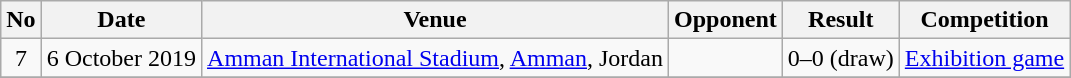<table class="wikitable sortable">
<tr>
<th>No</th>
<th>Date</th>
<th>Venue</th>
<th>Opponent</th>
<th>Result</th>
<th>Competition</th>
</tr>
<tr>
<td align=center>7</td>
<td>6 October 2019</td>
<td><a href='#'>Amman International Stadium</a>, <a href='#'>Amman</a>, Jordan</td>
<td></td>
<td align=center>0–0 (draw)</td>
<td><a href='#'>Exhibition game</a></td>
</tr>
<tr>
</tr>
</table>
